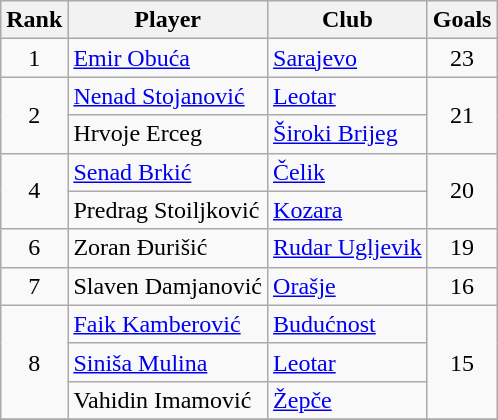<table class="wikitable" style="text-align:center">
<tr>
<th>Rank</th>
<th>Player</th>
<th>Club</th>
<th>Goals</th>
</tr>
<tr>
<td>1</td>
<td align="left"> <a href='#'>Emir Obuća</a></td>
<td align="left"><a href='#'>Sarajevo</a></td>
<td>23</td>
</tr>
<tr>
<td rowspan="2">2</td>
<td align="left"> <a href='#'>Nenad Stojanović</a></td>
<td align="left"><a href='#'>Leotar</a></td>
<td rowspan="2">21</td>
</tr>
<tr>
<td align="left"> Hrvoje Erceg</td>
<td align="left"><a href='#'>Široki Brijeg</a></td>
</tr>
<tr>
<td rowspan="2">4</td>
<td align="left"> <a href='#'>Senad Brkić</a></td>
<td align="left"><a href='#'>Čelik</a></td>
<td rowspan="2">20</td>
</tr>
<tr>
<td align="left"> Predrag Stoiljković</td>
<td align="left"><a href='#'>Kozara</a></td>
</tr>
<tr>
<td>6</td>
<td align="left"> Zoran Đurišić</td>
<td align="left"><a href='#'>Rudar Ugljevik</a></td>
<td>19</td>
</tr>
<tr>
<td>7</td>
<td align="left"> Slaven Damjanović</td>
<td align="left"><a href='#'>Orašje</a></td>
<td>16</td>
</tr>
<tr>
<td rowspan="3">8</td>
<td align="left"> <a href='#'>Faik Kamberović</a></td>
<td align="left"><a href='#'>Budućnost</a></td>
<td rowspan="3">15</td>
</tr>
<tr>
<td align="left"> <a href='#'>Siniša Mulina</a></td>
<td align="left"><a href='#'>Leotar</a></td>
</tr>
<tr>
<td align="left"> Vahidin Imamović</td>
<td align="left"><a href='#'>Žepče</a></td>
</tr>
<tr>
</tr>
</table>
